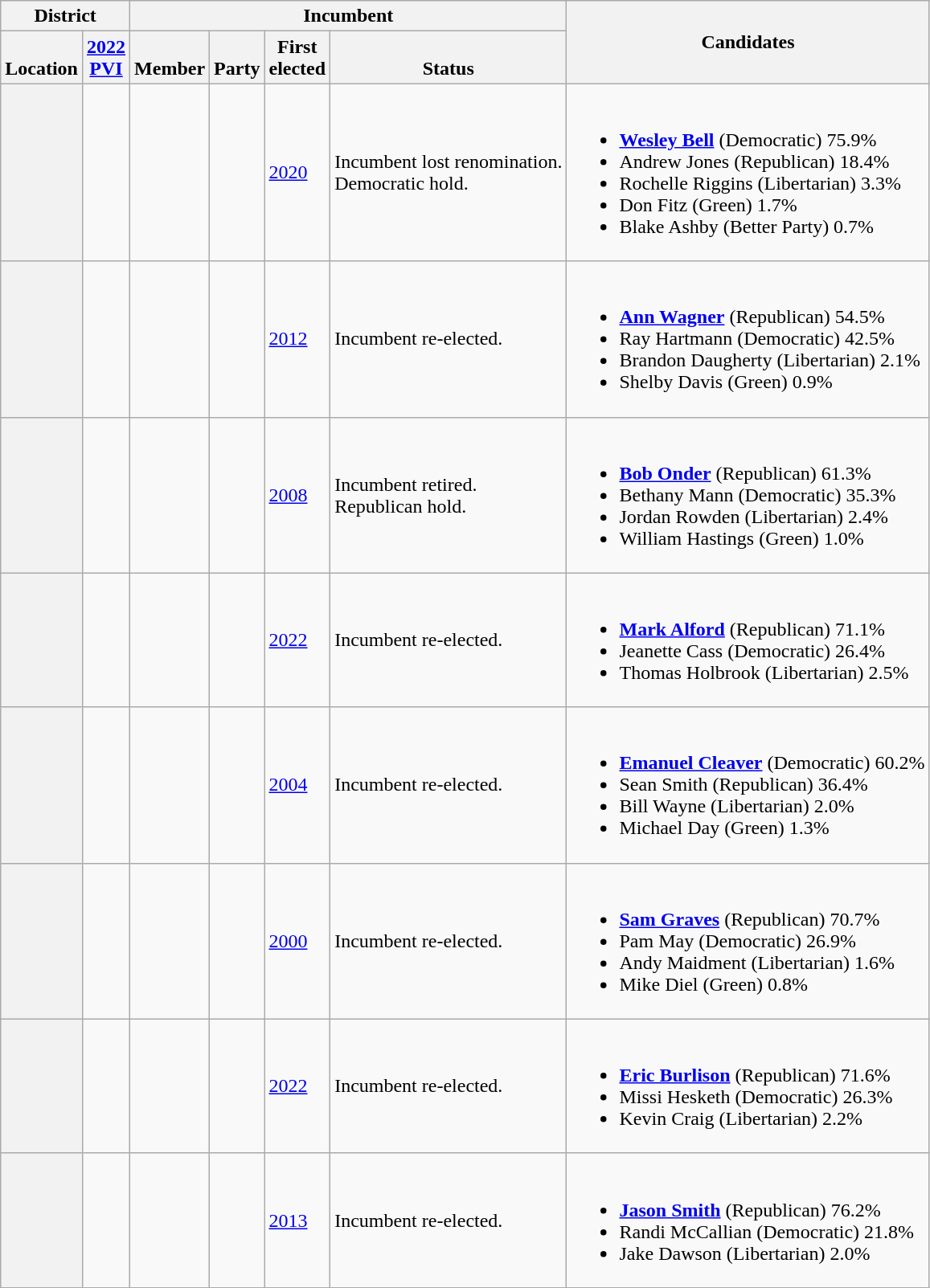<table class="wikitable sortable">
<tr>
<th colspan=2>District</th>
<th colspan=4>Incumbent</th>
<th rowspan=2 class="unsortable">Candidates</th>
</tr>
<tr valign=bottom>
<th>Location</th>
<th><a href='#'>2022<br>PVI</a></th>
<th>Member</th>
<th>Party</th>
<th>First<br>elected</th>
<th>Status</th>
</tr>
<tr>
<th></th>
<td></td>
<td></td>
<td></td>
<td><a href='#'>2020</a></td>
<td>Incumbent lost renomination.<br>Democratic hold.</td>
<td nowrap><br><ul><li> <strong><a href='#'>Wesley Bell</a></strong> (Democratic) 75.9%</li><li>Andrew Jones (Republican) 18.4%</li><li>Rochelle Riggins (Libertarian) 3.3%</li><li>Don Fitz (Green) 1.7%</li><li>Blake Ashby (Better Party) 0.7%</li></ul></td>
</tr>
<tr>
<th></th>
<td></td>
<td></td>
<td></td>
<td><a href='#'>2012</a></td>
<td>Incumbent re-elected.</td>
<td nowrap><br><ul><li> <strong><a href='#'>Ann Wagner</a></strong> (Republican) 54.5%</li><li>Ray Hartmann (Democratic) 42.5%</li><li>Brandon Daugherty (Libertarian) 2.1%</li><li>Shelby Davis (Green) 0.9%</li></ul></td>
</tr>
<tr>
<th></th>
<td></td>
<td></td>
<td></td>
<td><a href='#'>2008</a></td>
<td>Incumbent retired.<br>Republican hold.</td>
<td nowrap><br><ul><li> <strong><a href='#'>Bob Onder</a></strong> (Republican) 61.3%</li><li>Bethany Mann (Democratic) 35.3%</li><li>Jordan Rowden (Libertarian) 2.4%</li><li>William Hastings (Green) 1.0%</li></ul></td>
</tr>
<tr>
<th></th>
<td></td>
<td></td>
<td></td>
<td><a href='#'>2022</a></td>
<td>Incumbent re-elected.</td>
<td nowrap><br><ul><li> <strong><a href='#'>Mark Alford</a></strong> (Republican) 71.1%</li><li>Jeanette Cass (Democratic) 26.4%</li><li>Thomas Holbrook (Libertarian) 2.5%</li></ul></td>
</tr>
<tr>
<th></th>
<td></td>
<td></td>
<td></td>
<td><a href='#'>2004</a></td>
<td>Incumbent re-elected.</td>
<td nowrap><br><ul><li> <strong><a href='#'>Emanuel Cleaver</a></strong> (Democratic) 60.2%</li><li>Sean Smith (Republican) 36.4%</li><li>Bill Wayne (Libertarian) 2.0%</li><li>Michael Day (Green) 1.3%</li></ul></td>
</tr>
<tr>
<th></th>
<td></td>
<td></td>
<td></td>
<td><a href='#'>2000</a></td>
<td>Incumbent re-elected.</td>
<td nowrap><br><ul><li> <strong><a href='#'>Sam Graves</a></strong> (Republican) 70.7%</li><li>Pam May (Democratic) 26.9%</li><li>Andy Maidment (Libertarian) 1.6%</li><li>Mike Diel (Green) 0.8%</li></ul></td>
</tr>
<tr>
<th></th>
<td></td>
<td></td>
<td></td>
<td><a href='#'>2022</a></td>
<td>Incumbent re-elected.</td>
<td nowrap><br><ul><li> <strong><a href='#'>Eric Burlison</a></strong> (Republican) 71.6%</li><li>Missi Hesketh (Democratic) 26.3%</li><li>Kevin Craig (Libertarian) 2.2%</li></ul></td>
</tr>
<tr>
<th></th>
<td></td>
<td></td>
<td></td>
<td><a href='#'>2013 </a></td>
<td>Incumbent re-elected.</td>
<td nowrap><br><ul><li> <strong><a href='#'>Jason Smith</a></strong> (Republican) 76.2%</li><li>Randi McCallian (Democratic) 21.8%</li><li>Jake Dawson (Libertarian) 2.0%</li></ul></td>
</tr>
</table>
